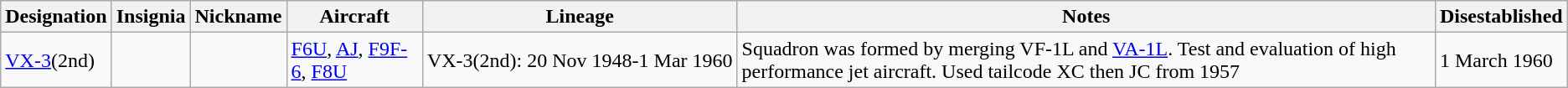<table class="wikitable">
<tr>
<th>Designation</th>
<th>Insignia</th>
<th>Nickname</th>
<th>Aircraft</th>
<th>Lineage</th>
<th>Notes</th>
<th>Disestablished</th>
</tr>
<tr>
<td><a href='#'>VX-3</a>(2nd)</td>
<td></td>
<td></td>
<td><a href='#'>F6U</a>, <a href='#'>AJ</a>, <a href='#'>F9F-6</a>, <a href='#'>F8U</a></td>
<td style="white-space: nowrap;">VX-3(2nd): 20 Nov 1948-1 Mar 1960</td>
<td>Squadron was formed by merging VF-1L and <a href='#'>VA-1L</a>. Test and evaluation of high performance jet aircraft. Used tailcode XC then JC from 1957</td>
<td>1 March 1960</td>
</tr>
</table>
